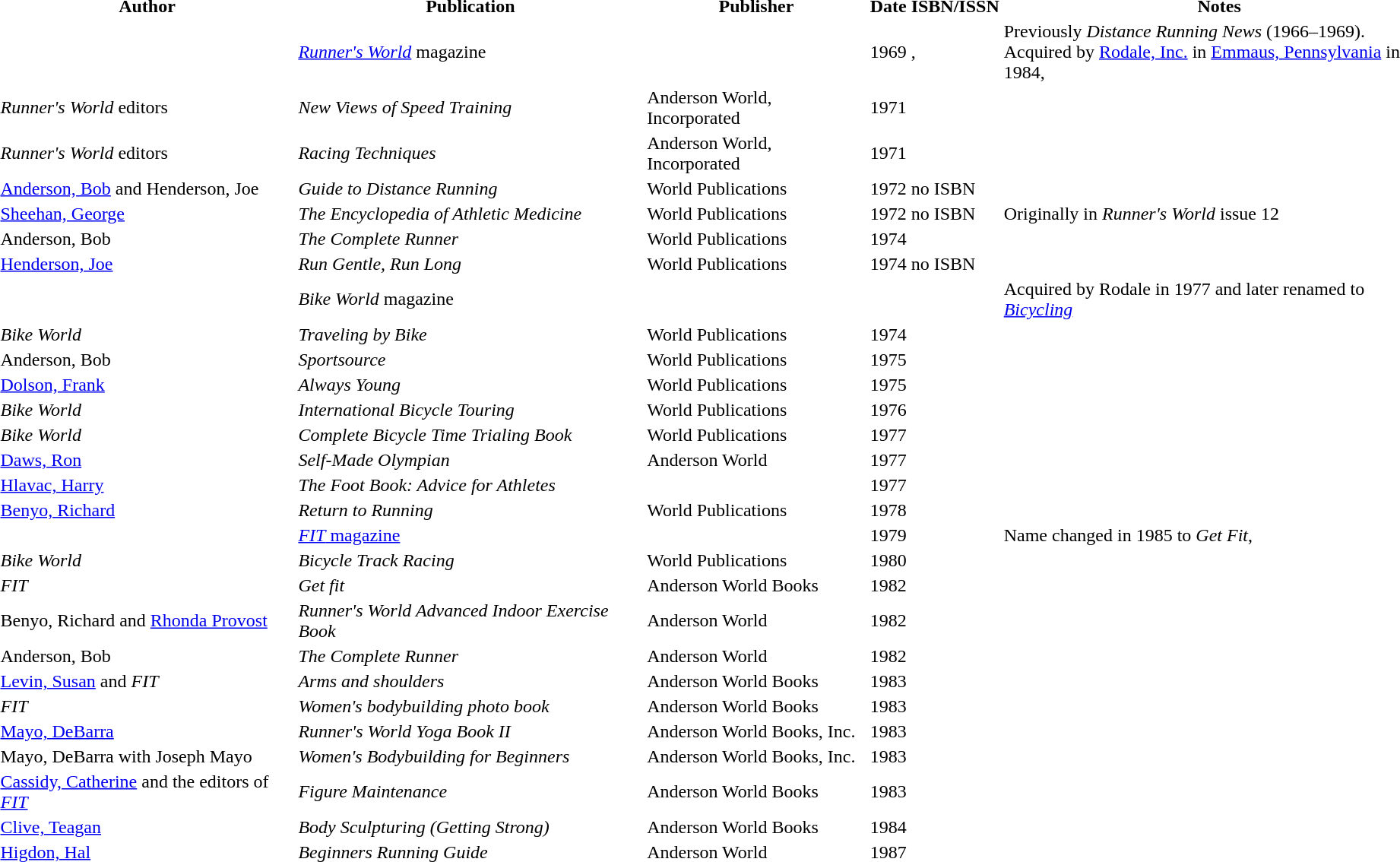<table class=sortable>
<tr>
<th>Author</th>
<th>Publication</th>
<th>Publisher</th>
<th>Date</th>
<th>ISBN/ISSN</th>
<th>Notes</th>
</tr>
<tr>
<td></td>
<td><em><a href='#'>Runner's World</a></em> magazine</td>
<td></td>
<td>1969</td>
<td>, </td>
<td>Previously <em>Distance Running News</em> (1966–1969).<br>Acquired by <a href='#'>Rodale, Inc.</a> in <a href='#'>Emmaus, Pennsylvania</a> in 1984, </td>
</tr>
<tr>
<td><em>Runner's World</em> editors</td>
<td><em>New Views of Speed Training</em></td>
<td>Anderson World, Incorporated</td>
<td>1971</td>
<td></td>
<td></td>
</tr>
<tr>
<td><em>Runner's World</em> editors</td>
<td><em>Racing Techniques</em></td>
<td>Anderson World, Incorporated</td>
<td>1971</td>
<td></td>
<td></td>
</tr>
<tr>
<td><a href='#'>Anderson, Bob</a> and Henderson, Joe</td>
<td><em>Guide to Distance Running</em></td>
<td>World Publications</td>
<td>1972</td>
<td>no ISBN</td>
<td></td>
</tr>
<tr>
<td><a href='#'>Sheehan, George</a></td>
<td><em>The Encyclopedia of Athletic Medicine</em></td>
<td>World Publications</td>
<td>1972</td>
<td>no ISBN</td>
<td>Originally in <em>Runner's World</em> issue 12</td>
</tr>
<tr>
<td>Anderson, Bob</td>
<td><em>The Complete Runner</em></td>
<td>World Publications</td>
<td>1974</td>
<td></td>
<td></td>
</tr>
<tr>
<td><a href='#'>Henderson, Joe</a></td>
<td><em>Run Gentle, Run Long</em></td>
<td>World Publications</td>
<td>1974</td>
<td>no ISBN</td>
<td></td>
</tr>
<tr>
<td></td>
<td><em>Bike World</em> magazine</td>
<td></td>
<td></td>
<td></td>
<td>Acquired by Rodale in 1977 and later renamed to <em><a href='#'>Bicycling</a></em></td>
</tr>
<tr>
<td><em>Bike World</em></td>
<td><em>Traveling by Bike</em></td>
<td>World Publications</td>
<td>1974</td>
<td></td>
<td></td>
</tr>
<tr>
<td>Anderson, Bob</td>
<td><em>Sportsource</em></td>
<td>World Publications</td>
<td>1975</td>
<td></td>
<td></td>
</tr>
<tr>
<td><a href='#'>Dolson, Frank</a></td>
<td><em>Always Young</em></td>
<td>World Publications</td>
<td>1975</td>
<td></td>
<td></td>
</tr>
<tr>
<td><em>Bike World</em></td>
<td><em>International Bicycle Touring</em></td>
<td>World Publications</td>
<td>1976</td>
<td></td>
<td></td>
</tr>
<tr>
<td><em>Bike World</em></td>
<td><em>Complete Bicycle Time Trialing Book</em></td>
<td>World Publications</td>
<td>1977</td>
<td></td>
<td></td>
</tr>
<tr>
<td><a href='#'>Daws, Ron</a></td>
<td><em>Self-Made Olympian</em></td>
<td>Anderson World</td>
<td>1977</td>
<td></td>
</tr>
<tr>
<td><a href='#'>Hlavac, Harry</a></td>
<td><em>The Foot Book: Advice for Athletes</em></td>
<td></td>
<td>1977</td>
<td></td>
</tr>
<tr>
<td><a href='#'>Benyo, Richard</a></td>
<td><em>Return to Running</em></td>
<td>World Publications</td>
<td>1978</td>
<td></td>
<td></td>
</tr>
<tr>
<td></td>
<td><a href='#'><em>FIT</em> magazine</a></td>
<td></td>
<td>1979</td>
<td></td>
<td>Name changed in 1985 to <em>Get Fit</em>, </td>
</tr>
<tr>
<td><em>Bike World</em></td>
<td><em>Bicycle Track Racing</em></td>
<td>World Publications</td>
<td>1980</td>
<td></td>
<td></td>
</tr>
<tr>
<td><em>FIT</em></td>
<td><em>Get fit</em></td>
<td>Anderson World Books</td>
<td>1982</td>
<td></td>
<td></td>
</tr>
<tr>
<td>Benyo, Richard and <a href='#'>Rhonda Provost</a></td>
<td><em>Runner's World Advanced Indoor Exercise Book</em></td>
<td>Anderson World</td>
<td>1982</td>
<td></td>
<td></td>
</tr>
<tr>
<td>Anderson, Bob</td>
<td><em>The Complete Runner</em></td>
<td>Anderson World</td>
<td>1982</td>
<td></td>
<td></td>
</tr>
<tr>
<td><a href='#'>Levin, Susan</a> and <em>FIT</em></td>
<td><em>Arms and shoulders</em></td>
<td>Anderson World Books</td>
<td>1983</td>
<td></td>
<td></td>
</tr>
<tr>
<td><em>FIT</em></td>
<td><em>Women's bodybuilding photo book</em></td>
<td>Anderson World Books</td>
<td>1983</td>
<td></td>
<td></td>
</tr>
<tr>
<td><a href='#'>Mayo, DeBarra</a></td>
<td><em>Runner's World Yoga Book II</em></td>
<td>Anderson World Books, Inc.</td>
<td>1983</td>
<td></td>
<td></td>
</tr>
<tr>
<td>Mayo, DeBarra with Joseph Mayo</td>
<td><em>Women's Bodybuilding for Beginners</em></td>
<td>Anderson World Books, Inc.</td>
<td>1983</td>
<td></td>
<td></td>
</tr>
<tr>
<td><a href='#'>Cassidy, Catherine</a> and the editors of <em><a href='#'>FIT</a></em></td>
<td><em>Figure Maintenance</em></td>
<td>Anderson World Books</td>
<td>1983</td>
<td></td>
<td></td>
</tr>
<tr>
<td><a href='#'>Clive, Teagan</a></td>
<td><em>Body Sculpturing (Getting Strong)</em></td>
<td>Anderson World Books</td>
<td>1984</td>
<td></td>
<td></td>
</tr>
<tr>
<td><a href='#'>Higdon, Hal</a></td>
<td><em>Beginners Running Guide</em></td>
<td>Anderson World</td>
<td>1987</td>
<td></td>
<td></td>
</tr>
</table>
